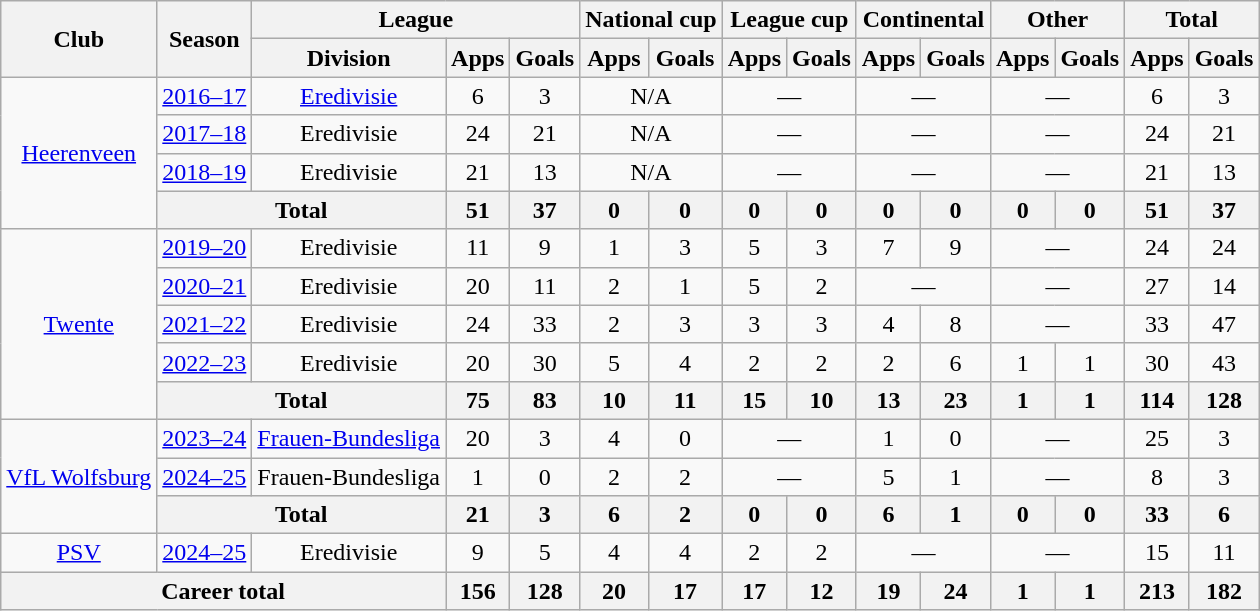<table class="wikitable" Style="text-align: center">
<tr>
<th rowspan="2">Club</th>
<th rowspan="2">Season</th>
<th colspan="3">League</th>
<th colspan="2">National cup</th>
<th colspan="2">League cup</th>
<th colspan="2">Continental</th>
<th colspan="2">Other</th>
<th colspan="2">Total</th>
</tr>
<tr>
<th>Division</th>
<th>Apps</th>
<th>Goals</th>
<th>Apps</th>
<th>Goals</th>
<th>Apps</th>
<th>Goals</th>
<th>Apps</th>
<th>Goals</th>
<th>Apps</th>
<th>Goals</th>
<th>Apps</th>
<th>Goals</th>
</tr>
<tr>
<td rowspan="4"><a href='#'>Heerenveen</a></td>
<td><a href='#'>2016–17</a></td>
<td><a href='#'>Eredivisie</a></td>
<td>6</td>
<td>3</td>
<td colspan="2">N/A</td>
<td colspan="2">—</td>
<td colspan="2">—</td>
<td colspan="2">—</td>
<td>6</td>
<td>3</td>
</tr>
<tr>
<td><a href='#'>2017–18</a></td>
<td>Eredivisie</td>
<td>24</td>
<td>21</td>
<td colspan="2">N/A</td>
<td colspan="2">—</td>
<td colspan="2">—</td>
<td colspan="2">—</td>
<td>24</td>
<td>21</td>
</tr>
<tr>
<td><a href='#'>2018–19</a></td>
<td>Eredivisie</td>
<td>21</td>
<td>13</td>
<td colspan="2">N/A</td>
<td colspan="2">—</td>
<td colspan="2">—</td>
<td colspan="2">—</td>
<td>21</td>
<td>13</td>
</tr>
<tr>
<th colspan="2">Total</th>
<th>51</th>
<th>37</th>
<th>0</th>
<th>0</th>
<th>0</th>
<th>0</th>
<th>0</th>
<th>0</th>
<th>0</th>
<th>0</th>
<th>51</th>
<th>37</th>
</tr>
<tr>
<td rowspan="5"><a href='#'>Twente</a></td>
<td><a href='#'>2019–20</a></td>
<td>Eredivisie</td>
<td>11</td>
<td>9</td>
<td>1</td>
<td>3</td>
<td>5</td>
<td>3</td>
<td>7</td>
<td>9</td>
<td colspan="2">—</td>
<td>24</td>
<td>24</td>
</tr>
<tr>
<td><a href='#'>2020–21</a></td>
<td>Eredivisie</td>
<td>20</td>
<td>11</td>
<td>2</td>
<td>1</td>
<td>5</td>
<td>2</td>
<td colspan="2">—</td>
<td colspan="2">—</td>
<td>27</td>
<td>14</td>
</tr>
<tr>
<td><a href='#'>2021–22</a></td>
<td>Eredivisie</td>
<td>24</td>
<td>33</td>
<td>2</td>
<td>3</td>
<td>3</td>
<td>3</td>
<td>4</td>
<td>8</td>
<td colspan="2">—</td>
<td>33</td>
<td>47</td>
</tr>
<tr>
<td><a href='#'>2022–23</a></td>
<td>Eredivisie</td>
<td>20</td>
<td>30</td>
<td>5</td>
<td>4</td>
<td>2</td>
<td>2</td>
<td>2</td>
<td>6</td>
<td>1</td>
<td>1</td>
<td>30</td>
<td>43</td>
</tr>
<tr>
<th colspan="2">Total</th>
<th>75</th>
<th>83</th>
<th>10</th>
<th>11</th>
<th>15</th>
<th>10</th>
<th>13</th>
<th>23</th>
<th>1</th>
<th>1</th>
<th>114</th>
<th>128</th>
</tr>
<tr>
<td rowspan="3"><a href='#'>VfL Wolfsburg</a></td>
<td><a href='#'>2023–24</a></td>
<td><a href='#'>Frauen-Bundesliga</a></td>
<td>20</td>
<td>3</td>
<td>4</td>
<td>0</td>
<td colspan="2">—</td>
<td>1</td>
<td>0</td>
<td colspan="2">—</td>
<td>25</td>
<td>3</td>
</tr>
<tr>
<td><a href='#'>2024–25</a></td>
<td>Frauen-Bundesliga</td>
<td>1</td>
<td>0</td>
<td>2</td>
<td>2</td>
<td colspan="2">—</td>
<td>5</td>
<td>1</td>
<td colspan="2">—</td>
<td>8</td>
<td>3</td>
</tr>
<tr>
<th colspan="2">Total</th>
<th>21</th>
<th>3</th>
<th>6</th>
<th>2</th>
<th>0</th>
<th>0</th>
<th>6</th>
<th>1</th>
<th>0</th>
<th>0</th>
<th>33</th>
<th>6</th>
</tr>
<tr>
<td rowspan="1"><a href='#'>PSV</a></td>
<td><a href='#'>2024–25</a></td>
<td>Eredivisie</td>
<td>9</td>
<td>5</td>
<td>4</td>
<td>4</td>
<td>2</td>
<td>2</td>
<td colspan="2">—</td>
<td colspan="2">—</td>
<td>15</td>
<td>11</td>
</tr>
<tr>
<th colspan="3">Career total</th>
<th>156</th>
<th>128</th>
<th>20</th>
<th>17</th>
<th>17</th>
<th>12</th>
<th>19</th>
<th>24</th>
<th>1</th>
<th>1</th>
<th>213</th>
<th>182</th>
</tr>
</table>
